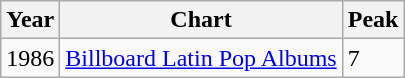<table class="wikitable">
<tr>
<th>Year</th>
<th>Chart</th>
<th>Peak</th>
</tr>
<tr>
<td>1986</td>
<td><a href='#'>Billboard Latin Pop Albums</a></td>
<td>7</td>
</tr>
</table>
